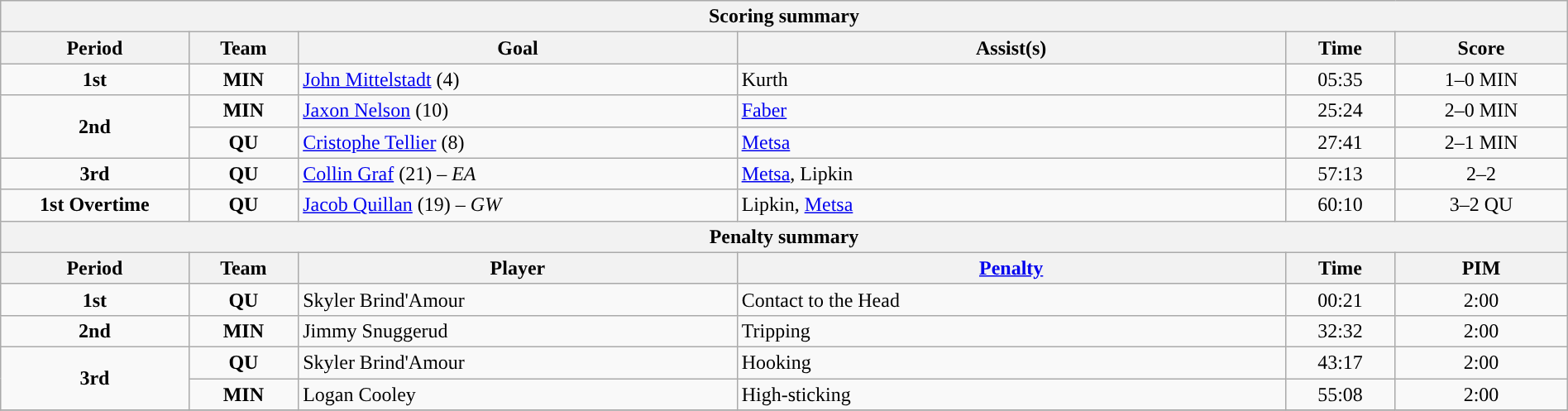<table style="width:100%;" class="wikitable">
<tr>
<th colspan=6>Scoring summary</th>
</tr>
<tr>
<th style="width:12%;">Period</th>
<th style="width:7%;">Team</th>
<th style="width:28%;">Goal</th>
<th style="width:35%;">Assist(s)</th>
<th style="width:7%;">Time</th>
<th style="width:11%;">Score</th>
</tr>
<tr>
<td style="text-align:center;" rowspan="1"><strong>1st</strong></td>
<td align=center><strong>MIN</strong></td>
<td><a href='#'>John Mittelstadt</a> (4)</td>
<td>Kurth</td>
<td align=center>05:35</td>
<td align=center>1–0 MIN</td>
</tr>
<tr>
<td style="text-align:center;" rowspan="2"><strong>2nd</strong></td>
<td align=center><strong>MIN</strong></td>
<td><a href='#'>Jaxon Nelson</a> (10)</td>
<td><a href='#'>Faber</a></td>
<td align=center>25:24</td>
<td align=center>2–0 MIN</td>
</tr>
<tr>
<td align=center><strong>QU</strong></td>
<td><a href='#'>Cristophe Tellier</a> (8)</td>
<td><a href='#'>Metsa</a></td>
<td align=center>27:41</td>
<td align=center>2–1 MIN</td>
</tr>
<tr>
<td style="text-align:center;" rowspan="1"><strong>3rd</strong></td>
<td align=center><strong>QU</strong></td>
<td><a href='#'>Collin Graf</a> (21) – <em>EA</em></td>
<td><a href='#'>Metsa</a>, Lipkin</td>
<td align=center>57:13</td>
<td align=center>2–2</td>
</tr>
<tr>
<td style="text-align:center;" rowspan="1"><strong>1st Overtime</strong></td>
<td align=center><strong>QU</strong></td>
<td><a href='#'>Jacob Quillan</a> (19) – <em>GW</em></td>
<td>Lipkin, <a href='#'>Metsa</a></td>
<td align=center>60:10</td>
<td align=center>3–2 QU</td>
</tr>
<tr>
<th colspan=6>Penalty summary</th>
</tr>
<tr>
<th style="width:12%;">Period</th>
<th style="width:7%;">Team</th>
<th style="width:28%;">Player</th>
<th style="width:35%;"><a href='#'>Penalty</a></th>
<th style="width:7%;">Time</th>
<th style="width:11%;">PIM</th>
</tr>
<tr>
<td style="text-align:center;" rowspan="1"><strong>1st</strong></td>
<td align=center><strong>QU</strong></td>
<td>Skyler Brind'Amour</td>
<td>Contact to the Head</td>
<td align=center>00:21</td>
<td align=center>2:00</td>
</tr>
<tr>
<td style="text-align:center;" rowspan="1"><strong>2nd</strong></td>
<td align=center><strong>MIN</strong></td>
<td>Jimmy Snuggerud</td>
<td>Tripping</td>
<td align=center>32:32</td>
<td align=center>2:00</td>
</tr>
<tr>
<td style="text-align:center;" rowspan="2"><strong>3rd</strong></td>
<td align=center><strong>QU</strong></td>
<td>Skyler Brind'Amour</td>
<td>Hooking</td>
<td align=center>43:17</td>
<td align=center>2:00</td>
</tr>
<tr>
<td align=center><strong>MIN</strong></td>
<td>Logan Cooley</td>
<td>High-sticking</td>
<td align=center>55:08</td>
<td align=center>2:00</td>
</tr>
<tr>
</tr>
</table>
